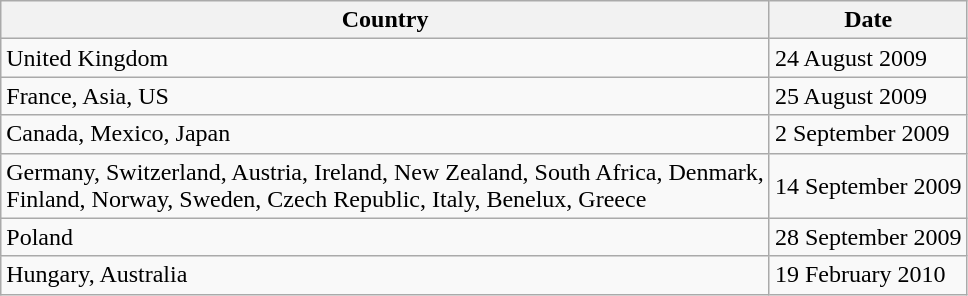<table class="wikitable">
<tr>
<th>Country</th>
<th>Date</th>
</tr>
<tr>
<td>United Kingdom</td>
<td>24 August 2009</td>
</tr>
<tr>
<td>France, Asia, US</td>
<td>25 August 2009</td>
</tr>
<tr>
<td>Canada, Mexico, Japan</td>
<td>2 September 2009</td>
</tr>
<tr>
<td>Germany, Switzerland, Austria, Ireland, New Zealand, South Africa, Denmark,<br>Finland, Norway, Sweden, Czech Republic, Italy, Benelux, Greece</td>
<td>14 September 2009</td>
</tr>
<tr>
<td>Poland</td>
<td>28 September 2009</td>
</tr>
<tr>
<td>Hungary, Australia</td>
<td>19 February 2010</td>
</tr>
</table>
